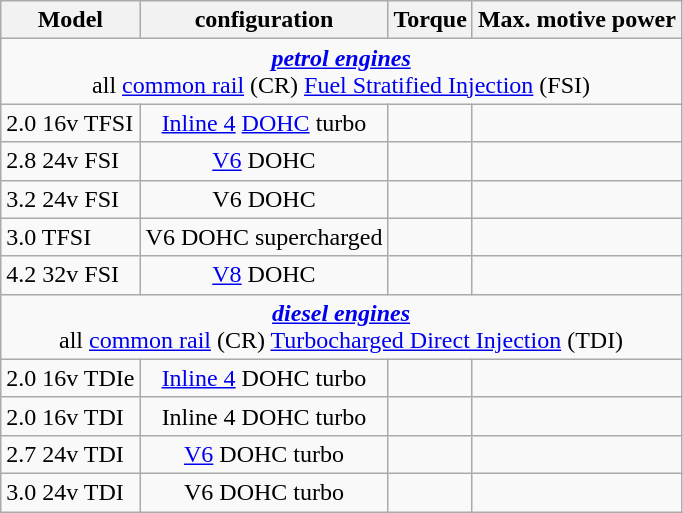<table class="wikitable" style="text-align:center;">
<tr>
<th>Model</th>
<th>configuration</th>
<th>Torque</th>
<th>Max. motive power</th>
</tr>
<tr>
<td colspan="4"><strong><em><a href='#'>petrol engines</a></em></strong><br>all <a href='#'>common rail</a> (CR) <a href='#'>Fuel Stratified Injection</a> (FSI)</td>
</tr>
<tr>
<td align="left">2.0 16v TFSI</td>
<td><a href='#'>Inline 4</a> <a href='#'>DOHC</a> turbo</td>
<td></td>
<td></td>
</tr>
<tr>
<td align="left">2.8 24v FSI</td>
<td><a href='#'>V6</a> DOHC</td>
<td></td>
<td><br></td>
</tr>
<tr>
<td align="left">3.2 24v FSI</td>
<td>V6 DOHC</td>
<td></td>
<td></td>
</tr>
<tr>
<td align="left">3.0 TFSI</td>
<td>V6 DOHC supercharged</td>
<td></td>
<td></td>
</tr>
<tr>
<td align="left">4.2 32v FSI</td>
<td><a href='#'>V8</a> DOHC</td>
<td></td>
<td></td>
</tr>
<tr>
<td colspan="4"><strong><em><a href='#'>diesel engines</a></em></strong><br>all <a href='#'>common rail</a> (CR) <a href='#'>Turbocharged Direct Injection</a> (TDI)</td>
</tr>
<tr>
<td align="left">2.0 16v TDIe</td>
<td><a href='#'>Inline 4</a> DOHC turbo</td>
<td></td>
<td></td>
</tr>
<tr>
<td align="left">2.0 16v TDI</td>
<td>Inline 4 DOHC turbo</td>
<td></td>
<td></td>
</tr>
<tr>
<td align="left">2.7 24v TDI</td>
<td><a href='#'>V6</a> DOHC turbo</td>
<td></td>
<td></td>
</tr>
<tr>
<td align="left">3.0 24v TDI</td>
<td>V6 DOHC turbo</td>
<td></td>
<td></td>
</tr>
</table>
